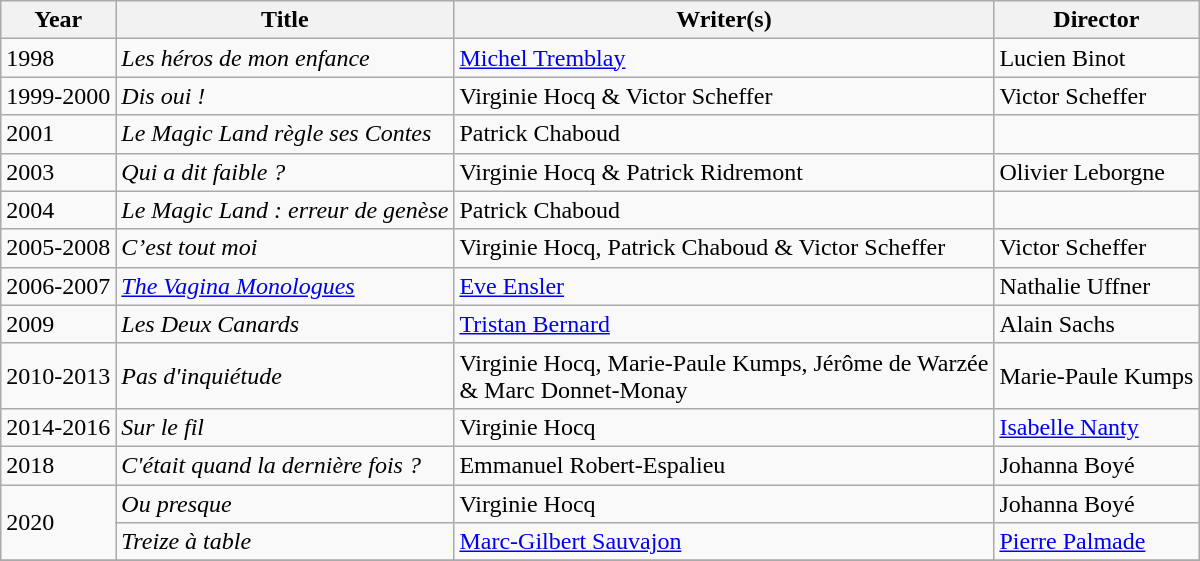<table class="wikitable sortable">
<tr>
<th>Year</th>
<th>Title</th>
<th>Writer(s)</th>
<th>Director</th>
</tr>
<tr>
<td>1998</td>
<td><em>Les héros de mon enfance</em></td>
<td><a href='#'>Michel Tremblay</a></td>
<td>Lucien Binot</td>
</tr>
<tr>
<td>1999-2000</td>
<td><em>Dis oui !</em></td>
<td>Virginie Hocq & Victor Scheffer</td>
<td>Victor Scheffer</td>
</tr>
<tr>
<td>2001</td>
<td><em>Le Magic Land règle ses Contes</em></td>
<td>Patrick Chaboud</td>
<td></td>
</tr>
<tr>
<td>2003</td>
<td><em>Qui a dit faible ?</em></td>
<td>Virginie Hocq & Patrick Ridremont</td>
<td>Olivier Leborgne</td>
</tr>
<tr>
<td>2004</td>
<td><em>Le Magic Land : erreur de genèse</em></td>
<td>Patrick Chaboud</td>
<td></td>
</tr>
<tr>
<td>2005-2008</td>
<td><em>C’est tout moi</em></td>
<td>Virginie Hocq, Patrick Chaboud & Victor Scheffer</td>
<td>Victor Scheffer</td>
</tr>
<tr>
<td>2006-2007</td>
<td><em><a href='#'>The Vagina Monologues</a></em></td>
<td><a href='#'>Eve Ensler</a></td>
<td>Nathalie Uffner</td>
</tr>
<tr>
<td>2009</td>
<td><em>Les Deux Canards</em></td>
<td><a href='#'>Tristan Bernard</a></td>
<td>Alain Sachs</td>
</tr>
<tr>
<td>2010-2013</td>
<td><em>Pas d'inquiétude</em></td>
<td>Virginie Hocq, Marie-Paule Kumps, Jérôme de Warzée<br> & Marc Donnet-Monay</td>
<td>Marie-Paule Kumps</td>
</tr>
<tr>
<td>2014-2016</td>
<td><em>Sur le fil</em></td>
<td>Virginie Hocq</td>
<td><a href='#'>Isabelle Nanty</a></td>
</tr>
<tr>
<td>2018</td>
<td><em>C'était quand la dernière fois ?</em></td>
<td>Emmanuel Robert-Espalieu</td>
<td>Johanna Boyé</td>
</tr>
<tr>
<td rowspan=2>2020</td>
<td><em>Ou presque</em></td>
<td>Virginie Hocq</td>
<td>Johanna Boyé</td>
</tr>
<tr>
<td><em>Treize à table</em></td>
<td><a href='#'>Marc-Gilbert Sauvajon</a></td>
<td><a href='#'>Pierre Palmade</a></td>
</tr>
<tr>
</tr>
</table>
